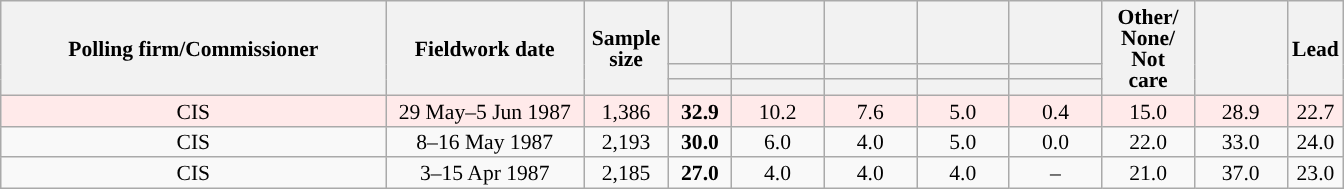<table class="wikitable collapsible collapsed" style="text-align:center; font-size:90%; line-height:14px;">
<tr style="height:42px;">
<th style="width:250px;" rowspan="3">Polling firm/Commissioner</th>
<th style="width:125px;" rowspan="3">Fieldwork date</th>
<th style="width:50px;" rowspan="3">Sample size</th>
<th style="width:35px;"></th>
<th style="width:55px;"></th>
<th style="width:55px;"></th>
<th style="width:55px;"></th>
<th style="width:55px;"></th>
<th style="width:55px;" rowspan="3">Other/<br>None/<br>Not<br>care</th>
<th style="width:55px;" rowspan="3"></th>
<th style="width:30px;" rowspan="3">Lead</th>
</tr>
<tr>
<th style="color:inherit;background:"></th>
<th style="color:inherit;background:"></th>
<th style="color:inherit;background:"></th>
<th style="color:inherit;background:"></th>
<th style="color:inherit;background:"></th>
</tr>
<tr>
<th></th>
<th></th>
<th></th>
<th></th>
<th></th>
</tr>
<tr style="background:#FFEAEA;">
<td>CIS</td>
<td>29 May–5 Jun 1987</td>
<td>1,386</td>
<td><strong>32.9</strong></td>
<td>10.2</td>
<td>7.6</td>
<td>5.0</td>
<td>0.4</td>
<td>15.0</td>
<td>28.9</td>
<td style="background:">22.7</td>
</tr>
<tr>
<td>CIS</td>
<td>8–16 May 1987</td>
<td>2,193</td>
<td><strong>30.0</strong></td>
<td>6.0</td>
<td>4.0</td>
<td>5.0</td>
<td>0.0</td>
<td>22.0</td>
<td>33.0</td>
<td style="background:">24.0</td>
</tr>
<tr>
<td>CIS</td>
<td>3–15 Apr 1987</td>
<td>2,185</td>
<td><strong>27.0</strong></td>
<td>4.0</td>
<td>4.0</td>
<td>4.0</td>
<td>–</td>
<td>21.0</td>
<td>37.0</td>
<td style="background:">23.0</td>
</tr>
</table>
